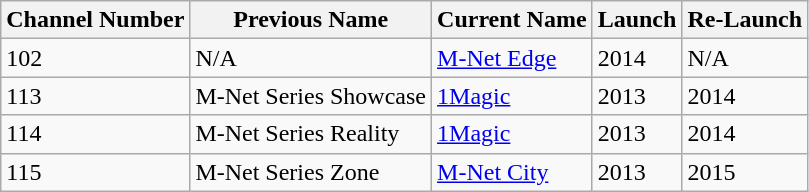<table class="wikitable">
<tr>
<th>Channel Number</th>
<th>Previous Name</th>
<th>Current Name</th>
<th>Launch</th>
<th>Re-Launch</th>
</tr>
<tr>
<td>102</td>
<td>N/A</td>
<td><a href='#'>M-Net Edge</a></td>
<td>2014</td>
<td>N/A</td>
</tr>
<tr>
<td>113</td>
<td>M-Net Series Showcase</td>
<td><a href='#'>1Magic</a></td>
<td>2013</td>
<td>2014</td>
</tr>
<tr>
<td>114</td>
<td>M-Net Series Reality</td>
<td><a href='#'>1Magic</a></td>
<td>2013</td>
<td>2014</td>
</tr>
<tr>
<td>115</td>
<td>M-Net Series Zone</td>
<td><a href='#'>M-Net City</a></td>
<td>2013</td>
<td>2015</td>
</tr>
</table>
